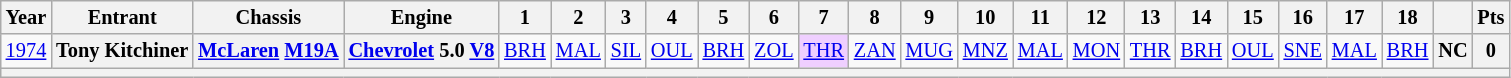<table class="wikitable" style="text-align:center; font-size:85%">
<tr>
<th>Year</th>
<th>Entrant</th>
<th>Chassis</th>
<th>Engine</th>
<th>1</th>
<th>2</th>
<th>3</th>
<th>4</th>
<th>5</th>
<th>6</th>
<th>7</th>
<th>8</th>
<th>9</th>
<th>10</th>
<th>11</th>
<th>12</th>
<th>13</th>
<th>14</th>
<th>15</th>
<th>16</th>
<th>17</th>
<th>18</th>
<th></th>
<th>Pts</th>
</tr>
<tr>
<td><a href='#'>1974</a></td>
<th nowrap>Tony Kitchiner</th>
<th nowrap><a href='#'>McLaren</a> <a href='#'>M19A</a></th>
<th nowrap><a href='#'>Chevrolet</a> 5.0 <a href='#'>V8</a></th>
<td><a href='#'>BRH</a></td>
<td><a href='#'>MAL</a></td>
<td><a href='#'>SIL</a></td>
<td><a href='#'>OUL</a></td>
<td><a href='#'>BRH</a></td>
<td><a href='#'>ZOL</a></td>
<td style="background:#EFCFFF;"><a href='#'>THR</a><br></td>
<td><a href='#'>ZAN</a></td>
<td><a href='#'>MUG</a></td>
<td><a href='#'>MNZ</a></td>
<td><a href='#'>MAL</a></td>
<td><a href='#'>MON</a></td>
<td><a href='#'>THR</a></td>
<td><a href='#'>BRH</a></td>
<td><a href='#'>OUL</a></td>
<td><a href='#'>SNE</a></td>
<td><a href='#'>MAL</a></td>
<td><a href='#'>BRH</a></td>
<th>NC</th>
<th>0</th>
</tr>
<tr>
<th colspan="24"></th>
</tr>
</table>
